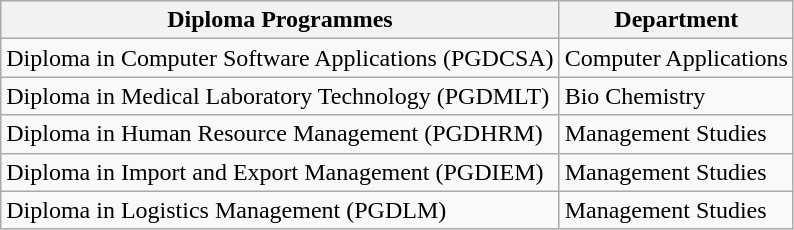<table class="wikitable">
<tr>
<th>Diploma Programmes</th>
<th>Department</th>
</tr>
<tr>
<td>Diploma in Computer Software Applications (PGDCSA)</td>
<td>Computer Applications</td>
</tr>
<tr>
<td>Diploma in Medical Laboratory Technology (PGDMLT)</td>
<td>Bio Chemistry</td>
</tr>
<tr>
<td>Diploma in Human Resource Management (PGDHRM)</td>
<td>Management Studies</td>
</tr>
<tr>
<td>Diploma in Import and Export Management (PGDIEM)</td>
<td>Management Studies</td>
</tr>
<tr>
<td>Diploma in Logistics Management (PGDLM)</td>
<td>Management Studies</td>
</tr>
</table>
